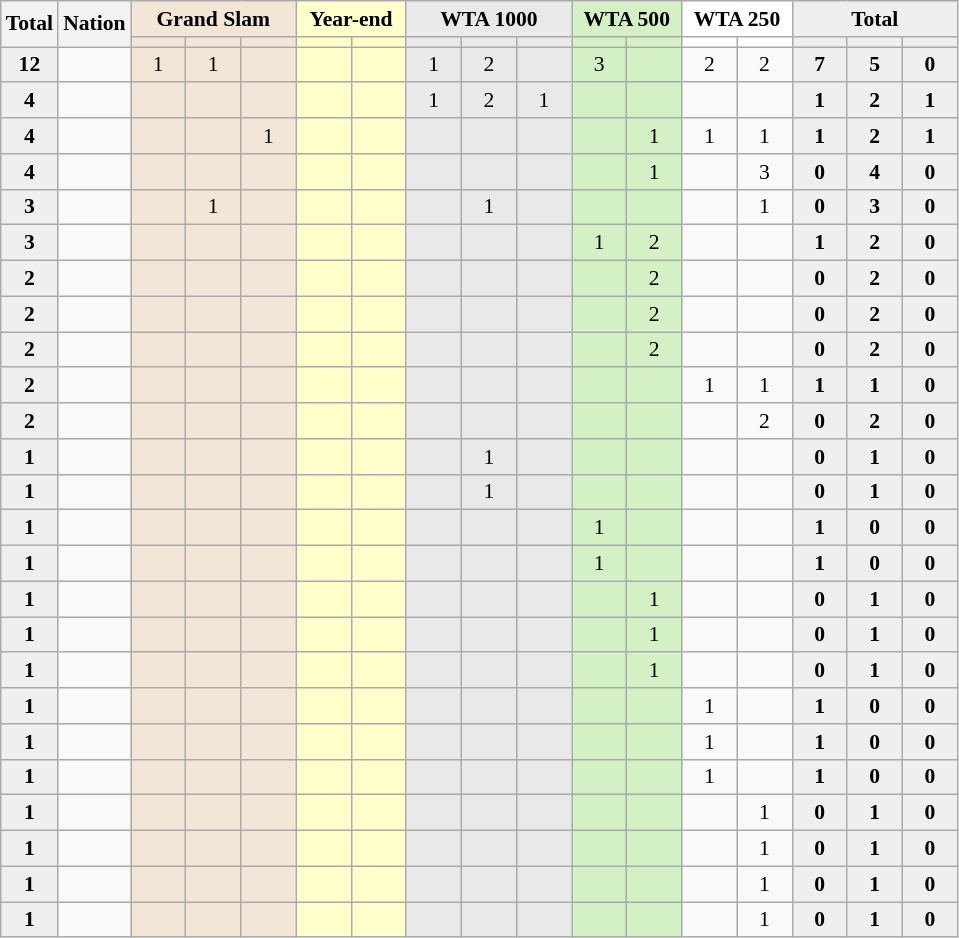<table class="sortable wikitable nowrap" style="font-size:90%">
<tr>
<th rowspan=2>Total</th>
<th rowspan=2>Nation</th>
<th style="background-color:#f3e6d7;" colspan="3">Grand Slam</th>
<th style="background-color:#ffc;" colspan="2">Year-end</th>
<th style="background-color:#e9e9e9;" colspan="3">WTA 1000</th>
<th style="background-color:#d4f1c5;" colspan="2">WTA 500</th>
<th style="background-color:#fff;" colspan="2">WTA 250</th>
<th style="background-color:#efefef;" colspan="3">Total</th>
</tr>
<tr>
<th style="width:30px; background-color:#f3e6d7;"></th>
<th style="width:30px; background-color:#f3e6d7;"></th>
<th style="width:30px; background-color:#f3e6d7;"></th>
<th style="width:30px; background-color:#ffc;"></th>
<th style="width:30px; background-color:#ffc;"></th>
<th style="width:30px; background-color:#e9e9e9;"></th>
<th style="width:30px; background-color:#e9e9e9;"></th>
<th style="width:30px; background-color:#e9e9e9;"></th>
<th style="width:30px; background-color:#d4f1c5;"></th>
<th style="width:30px; background-color:#d4f1c5;"></th>
<th style="width:30px; background-color:#fff;"></th>
<th style="width:30px; background-color:#fff;"></th>
<th style="width:30px; background-color:#efefef;"></th>
<th style="width:30px; background-color:#efefef;"></th>
<th style="width:30px; background-color:#efefef;"></th>
</tr>
<tr style="text-align:center">
<td style="background:#efefef;"><strong>12</strong></td>
<td style="text-align:left"></td>
<td style="background:#F3E6D7;">1</td>
<td style="background:#F3E6D7;">1</td>
<td style="background:#F3E6D7;"></td>
<td style="background:#ffc;"></td>
<td style="background:#ffc;"></td>
<td style="background:#e9e9e9;">1</td>
<td style="background:#e9e9e9;">2</td>
<td style="background:#e9e9e9;"></td>
<td style="background:#D4F1C5;">3</td>
<td style="background:#D4F1C5;"></td>
<td>2</td>
<td>2</td>
<td style="background:#efefef;"><strong>7</strong></td>
<td style="background:#efefef;"><strong>5</strong></td>
<td style="background:#efefef;"><strong>0</strong></td>
</tr>
<tr style="text-align:center">
<td style="background:#efefef;"><strong>4</strong></td>
<td style="text-align:left"></td>
<td style="background:#F3E6D7;"></td>
<td style="background:#F3E6D7;"></td>
<td style="background:#F3E6D7;"></td>
<td style="background:#ffc;"></td>
<td style="background:#ffc;"></td>
<td style="background:#e9e9e9;">1</td>
<td style="background:#e9e9e9;">2</td>
<td style="background:#e9e9e9;">1</td>
<td style="background:#D4F1C5;"></td>
<td style="background:#D4F1C5;"></td>
<td></td>
<td></td>
<td style="background:#efefef;"><strong>1</strong></td>
<td style="background:#efefef;"><strong>2</strong></td>
<td style="background:#efefef;"><strong>1</strong></td>
</tr>
<tr style="text-align:center">
<td style="background:#efefef;"><strong>4</strong></td>
<td style="text-align:left"></td>
<td style="background:#F3E6D7;"></td>
<td style="background:#F3E6D7;"></td>
<td style="background:#F3E6D7;">1</td>
<td style="background:#ffc;"></td>
<td style="background:#ffc;"></td>
<td style="background:#e9e9e9;"></td>
<td style="background:#e9e9e9;"></td>
<td style="background:#e9e9e9;"></td>
<td style="background:#D4F1C5;"></td>
<td style="background:#D4F1C5;">1</td>
<td>1</td>
<td>1</td>
<td style="background:#efefef;"><strong>1</strong></td>
<td style="background:#efefef;"><strong>2</strong></td>
<td style="background:#efefef;"><strong>1</strong></td>
</tr>
<tr style="text-align:center">
<td style="background:#efefef;"><strong>4</strong></td>
<td style="text-align:left"></td>
<td style="background:#F3E6D7;"></td>
<td style="background:#F3E6D7;"></td>
<td style="background:#F3E6D7;"></td>
<td style="background:#ffc;"></td>
<td style="background:#ffc;"></td>
<td style="background:#e9e9e9;"></td>
<td style="background:#e9e9e9;"></td>
<td style="background:#e9e9e9;"></td>
<td style="background:#D4F1C5;"></td>
<td style="background:#D4F1C5;">1</td>
<td></td>
<td>3</td>
<td style="background:#efefef;"><strong>0</strong></td>
<td style="background:#efefef;"><strong>4</strong></td>
<td style="background:#efefef;"><strong>0</strong></td>
</tr>
<tr style="text-align:center">
<td style="background:#efefef;"><strong>3</strong></td>
<td style="text-align:left"></td>
<td style="background:#F3E6D7;"></td>
<td style="background:#F3E6D7;">1</td>
<td style="background:#F3E6D7;"></td>
<td style="background:#ffc;"></td>
<td style="background:#ffc;"></td>
<td style="background:#e9e9e9;"></td>
<td style="background:#e9e9e9;">1</td>
<td style="background:#e9e9e9;"></td>
<td style="background:#D4F1C5;"></td>
<td style="background:#D4F1C5;"></td>
<td></td>
<td>1</td>
<td style="background:#efefef;"><strong>0</strong></td>
<td style="background:#efefef;"><strong>3</strong></td>
<td style="background:#efefef;"><strong>0</strong></td>
</tr>
<tr style="text-align:center">
<td style="background:#efefef;"><strong>3</strong></td>
<td style="text-align:left"></td>
<td style="background:#F3E6D7;"></td>
<td style="background:#F3E6D7;"></td>
<td style="background:#F3E6D7;"></td>
<td style="background:#ffc;"></td>
<td style="background:#ffc;"></td>
<td style="background:#e9e9e9;"></td>
<td style="background:#e9e9e9;"></td>
<td style="background:#e9e9e9;"></td>
<td style="background:#D4F1C5;">1</td>
<td style="background:#D4F1C5;">2</td>
<td></td>
<td></td>
<td style="background:#efefef;"><strong>1</strong></td>
<td style="background:#efefef;"><strong>2</strong></td>
<td style="background:#efefef;"><strong>0</strong></td>
</tr>
<tr style="text-align:center">
<td style="background:#efefef;"><strong>2</strong></td>
<td style="text-align:left"></td>
<td style="background:#F3E6D7;"></td>
<td style="background:#F3E6D7;"></td>
<td style="background:#F3E6D7;"></td>
<td style="background:#ffc;"></td>
<td style="background:#ffc;"></td>
<td style="background:#e9e9e9;"></td>
<td style="background:#e9e9e9;"></td>
<td style="background:#e9e9e9;"></td>
<td style="background:#D4F1C5;"></td>
<td style="background:#D4F1C5;">2</td>
<td></td>
<td></td>
<td style="background:#efefef;"><strong>0</strong></td>
<td style="background:#efefef;"><strong>2</strong></td>
<td style="background:#efefef;"><strong>0</strong></td>
</tr>
<tr style="text-align:center">
<td style="background:#efefef;"><strong>2</strong></td>
<td style="text-align:left"></td>
<td style="background:#F3E6D7;"></td>
<td style="background:#F3E6D7;"></td>
<td style="background:#F3E6D7;"></td>
<td style="background:#ffc;"></td>
<td style="background:#ffc;"></td>
<td style="background:#e9e9e9;"></td>
<td style="background:#e9e9e9;"></td>
<td style="background:#e9e9e9;"></td>
<td style="background:#D4F1C5;"></td>
<td style="background:#D4F1C5;">2</td>
<td></td>
<td></td>
<td style="background:#efefef;"><strong>0</strong></td>
<td style="background:#efefef;"><strong>2</strong></td>
<td style="background:#efefef;"><strong>0</strong></td>
</tr>
<tr style="text-align:center">
<td style="background:#efefef;"><strong>2</strong></td>
<td style="text-align:left"></td>
<td style="background:#F3E6D7;"></td>
<td style="background:#F3E6D7;"></td>
<td style="background:#F3E6D7;"></td>
<td style="background:#ffc;"></td>
<td style="background:#ffc;"></td>
<td style="background:#e9e9e9;"></td>
<td style="background:#e9e9e9;"></td>
<td style="background:#e9e9e9;"></td>
<td style="background:#D4F1C5;"></td>
<td style="background:#D4F1C5;">2</td>
<td></td>
<td></td>
<td style="background:#efefef;"><strong>0</strong></td>
<td style="background:#efefef;"><strong>2</strong></td>
<td style="background:#efefef;"><strong>0</strong></td>
</tr>
<tr style="text-align:center">
<td style="background:#efefef;"><strong>2</strong></td>
<td style="text-align:left"></td>
<td style="background:#F3E6D7;"></td>
<td style="background:#F3E6D7;"></td>
<td style="background:#F3E6D7;"></td>
<td style="background:#ffc;"></td>
<td style="background:#ffc;"></td>
<td style="background:#e9e9e9;"></td>
<td style="background:#e9e9e9;"></td>
<td style="background:#e9e9e9;"></td>
<td style="background:#D4F1C5;"></td>
<td style="background:#D4F1C5;"></td>
<td>1</td>
<td>1</td>
<td style="background:#efefef;"><strong>1</strong></td>
<td style="background:#efefef;"><strong>1</strong></td>
<td style="background:#efefef;"><strong>0</strong></td>
</tr>
<tr style="text-align:center">
<td style="background:#efefef;"><strong>2</strong></td>
<td style="text-align:left"></td>
<td style="background:#F3E6D7;"></td>
<td style="background:#F3E6D7;"></td>
<td style="background:#F3E6D7;"></td>
<td style="background:#ffc;"></td>
<td style="background:#ffc;"></td>
<td style="background:#e9e9e9;"></td>
<td style="background:#e9e9e9;"></td>
<td style="background:#e9e9e9;"></td>
<td style="background:#D4F1C5;"></td>
<td style="background:#D4F1C5;"></td>
<td></td>
<td>2</td>
<td style="background:#efefef;"><strong>0</strong></td>
<td style="background:#efefef;"><strong>2</strong></td>
<td style="background:#efefef;"><strong>0</strong></td>
</tr>
<tr style="text-align:center">
<td style="background:#efefef;"><strong>1</strong></td>
<td style="text-align:left"></td>
<td style="background:#F3E6D7;"></td>
<td style="background:#F3E6D7;"></td>
<td style="background:#F3E6D7;"></td>
<td style="background:#ffc;"></td>
<td style="background:#ffc;"></td>
<td style="background:#e9e9e9;"></td>
<td style="background:#e9e9e9;">1</td>
<td style="background:#e9e9e9;"></td>
<td style="background:#D4F1C5;"></td>
<td style="background:#D4F1C5;"></td>
<td></td>
<td></td>
<td style="background:#efefef;"><strong>0</strong></td>
<td style="background:#efefef;"><strong>1</strong></td>
<td style="background:#efefef;"><strong>0</strong></td>
</tr>
<tr style="text-align:center">
<td style="background:#efefef;"><strong>1</strong></td>
<td style="text-align:left"></td>
<td style="background:#F3E6D7;"></td>
<td style="background:#F3E6D7;"></td>
<td style="background:#F3E6D7;"></td>
<td style="background:#ffc;"></td>
<td style="background:#ffc;"></td>
<td style="background:#e9e9e9;"></td>
<td style="background:#e9e9e9;">1</td>
<td style="background:#e9e9e9;"></td>
<td style="background:#D4F1C5;"></td>
<td style="background:#D4F1C5;"></td>
<td></td>
<td></td>
<td style="background:#efefef;"><strong>0</strong></td>
<td style="background:#efefef;"><strong>1</strong></td>
<td style="background:#efefef;"><strong>0</strong></td>
</tr>
<tr style="text-align:center">
<td style="background:#efefef;"><strong>1</strong></td>
<td style="text-align:left"></td>
<td style="background:#F3E6D7;"></td>
<td style="background:#F3E6D7;"></td>
<td style="background:#F3E6D7;"></td>
<td style="background:#ffc;"></td>
<td style="background:#ffc;"></td>
<td style="background:#e9e9e9;"></td>
<td style="background:#e9e9e9;"></td>
<td style="background:#e9e9e9;"></td>
<td style="background:#D4F1C5;">1</td>
<td style="background:#D4F1C5;"></td>
<td></td>
<td></td>
<td style="background:#efefef;"><strong>1</strong></td>
<td style="background:#efefef;"><strong>0</strong></td>
<td style="background:#efefef;"><strong>0</strong></td>
</tr>
<tr style="text-align:center">
<td style="background:#efefef;"><strong>1</strong></td>
<td style="text-align:left"></td>
<td style="background:#F3E6D7;"></td>
<td style="background:#F3E6D7;"></td>
<td style="background:#F3E6D7;"></td>
<td style="background:#ffc;"></td>
<td style="background:#ffc;"></td>
<td style="background:#e9e9e9;"></td>
<td style="background:#e9e9e9;"></td>
<td style="background:#e9e9e9;"></td>
<td style="background:#D4F1C5;">1</td>
<td style="background:#D4F1C5;"></td>
<td></td>
<td></td>
<td style="background:#efefef;"><strong>1</strong></td>
<td style="background:#efefef;"><strong>0</strong></td>
<td style="background:#efefef;"><strong>0</strong></td>
</tr>
<tr style="text-align:center">
<td style="background:#efefef;"><strong>1</strong></td>
<td style="text-align:left"></td>
<td style="background:#F3E6D7;"></td>
<td style="background:#F3E6D7;"></td>
<td style="background:#F3E6D7;"></td>
<td style="background:#ffc;"></td>
<td style="background:#ffc;"></td>
<td style="background:#e9e9e9;"></td>
<td style="background:#e9e9e9;"></td>
<td style="background:#e9e9e9;"></td>
<td style="background:#D4F1C5;"></td>
<td style="background:#D4F1C5;">1</td>
<td></td>
<td></td>
<td style="background:#efefef;"><strong>0</strong></td>
<td style="background:#efefef;"><strong>1</strong></td>
<td style="background:#efefef;"><strong>0</strong></td>
</tr>
<tr style="text-align:center">
<td style="background:#efefef;"><strong>1</strong></td>
<td style="text-align:left"></td>
<td style="background:#F3E6D7;"></td>
<td style="background:#F3E6D7;"></td>
<td style="background:#F3E6D7;"></td>
<td style="background:#ffc;"></td>
<td style="background:#ffc;"></td>
<td style="background:#e9e9e9;"></td>
<td style="background:#e9e9e9;"></td>
<td style="background:#e9e9e9;"></td>
<td style="background:#D4F1C5;"></td>
<td style="background:#D4F1C5;">1</td>
<td></td>
<td></td>
<td style="background:#efefef;"><strong>0</strong></td>
<td style="background:#efefef;"><strong>1</strong></td>
<td style="background:#efefef;"><strong>0</strong></td>
</tr>
<tr style="text-align:center">
<td style="background:#efefef;"><strong>1</strong></td>
<td style="text-align:left"></td>
<td style="background:#F3E6D7;"></td>
<td style="background:#F3E6D7;"></td>
<td style="background:#F3E6D7;"></td>
<td style="background:#ffc;"></td>
<td style="background:#ffc;"></td>
<td style="background:#e9e9e9;"></td>
<td style="background:#e9e9e9;"></td>
<td style="background:#e9e9e9;"></td>
<td style="background:#D4F1C5;"></td>
<td style="background:#D4F1C5;">1</td>
<td></td>
<td></td>
<td style="background:#efefef;"><strong>0</strong></td>
<td style="background:#efefef;"><strong>1</strong></td>
<td style="background:#efefef;"><strong>0</strong></td>
</tr>
<tr style="text-align:center">
<td style="background:#efefef;"><strong>1</strong></td>
<td style="text-align:left"></td>
<td style="background:#F3E6D7;"></td>
<td style="background:#F3E6D7;"></td>
<td style="background:#F3E6D7;"></td>
<td style="background:#ffc;"></td>
<td style="background:#ffc;"></td>
<td style="background:#e9e9e9;"></td>
<td style="background:#e9e9e9;"></td>
<td style="background:#e9e9e9;"></td>
<td style="background:#D4F1C5;"></td>
<td style="background:#D4F1C5;"></td>
<td>1</td>
<td></td>
<td style="background:#efefef;"><strong>1</strong></td>
<td style="background:#efefef;"><strong>0</strong></td>
<td style="background:#efefef;"><strong>0</strong></td>
</tr>
<tr style="text-align:center">
<td style="background:#efefef;"><strong>1</strong></td>
<td style="text-align:left"></td>
<td style="background:#F3E6D7;"></td>
<td style="background:#F3E6D7;"></td>
<td style="background:#F3E6D7;"></td>
<td style="background:#ffc;"></td>
<td style="background:#ffc;"></td>
<td style="background:#e9e9e9;"></td>
<td style="background:#e9e9e9;"></td>
<td style="background:#e9e9e9;"></td>
<td style="background:#D4F1C5;"></td>
<td style="background:#D4F1C5;"></td>
<td>1</td>
<td></td>
<td style="background:#efefef;"><strong>1</strong></td>
<td style="background:#efefef;"><strong>0</strong></td>
<td style="background:#efefef;"><strong>0</strong></td>
</tr>
<tr style="text-align:center">
<td style="background:#efefef;"><strong>1</strong></td>
<td style="text-align:left"></td>
<td style="background:#F3E6D7;"></td>
<td style="background:#F3E6D7;"></td>
<td style="background:#F3E6D7;"></td>
<td style="background:#ffc;"></td>
<td style="background:#ffc;"></td>
<td style="background:#e9e9e9;"></td>
<td style="background:#e9e9e9;"></td>
<td style="background:#e9e9e9;"></td>
<td style="background:#D4F1C5;"></td>
<td style="background:#D4F1C5;"></td>
<td>1</td>
<td></td>
<td style="background:#efefef;"><strong>1</strong></td>
<td style="background:#efefef;"><strong>0</strong></td>
<td style="background:#efefef;"><strong>0</strong></td>
</tr>
<tr style="text-align:center">
<td style="background:#efefef;"><strong>1</strong></td>
<td style="text-align:left"></td>
<td style="background:#F3E6D7;"></td>
<td style="background:#F3E6D7;"></td>
<td style="background:#F3E6D7;"></td>
<td style="background:#ffc;"></td>
<td style="background:#ffc;"></td>
<td style="background:#e9e9e9;"></td>
<td style="background:#e9e9e9;"></td>
<td style="background:#e9e9e9;"></td>
<td style="background:#D4F1C5;"></td>
<td style="background:#D4F1C5;"></td>
<td></td>
<td>1</td>
<td style="background:#efefef;"><strong>0</strong></td>
<td style="background:#efefef;"><strong>1</strong></td>
<td style="background:#efefef;"><strong>0</strong></td>
</tr>
<tr style="text-align:center">
<td style="background:#efefef;"><strong>1</strong></td>
<td style="text-align:left"></td>
<td style="background:#F3E6D7;"></td>
<td style="background:#F3E6D7;"></td>
<td style="background:#F3E6D7;"></td>
<td style="background:#ffc;"></td>
<td style="background:#ffc;"></td>
<td style="background:#e9e9e9;"></td>
<td style="background:#e9e9e9;"></td>
<td style="background:#e9e9e9;"></td>
<td style="background:#D4F1C5;"></td>
<td style="background:#D4F1C5;"></td>
<td></td>
<td>1</td>
<td style="background:#efefef;"><strong>0</strong></td>
<td style="background:#efefef;"><strong>1</strong></td>
<td style="background:#efefef;"><strong>0</strong></td>
</tr>
<tr style="text-align:center">
<td style="background:#efefef;"><strong>1</strong></td>
<td style="text-align:left"></td>
<td style="background:#F3E6D7;"></td>
<td style="background:#F3E6D7;"></td>
<td style="background:#F3E6D7;"></td>
<td style="background:#ffc;"></td>
<td style="background:#ffc;"></td>
<td style="background:#e9e9e9;"></td>
<td style="background:#e9e9e9;"></td>
<td style="background:#e9e9e9;"></td>
<td style="background:#D4F1C5;"></td>
<td style="background:#D4F1C5;"></td>
<td></td>
<td>1</td>
<td style="background:#efefef;"><strong>0</strong></td>
<td style="background:#efefef;"><strong>1</strong></td>
<td style="background:#efefef;"><strong>0</strong></td>
</tr>
<tr style="text-align:center">
<td style="background:#efefef;"><strong>1</strong></td>
<td style="text-align:left"></td>
<td style="background:#F3E6D7;"></td>
<td style="background:#F3E6D7;"></td>
<td style="background:#F3E6D7;"></td>
<td style="background:#ffc;"></td>
<td style="background:#ffc;"></td>
<td style="background:#e9e9e9;"></td>
<td style="background:#e9e9e9;"></td>
<td style="background:#e9e9e9;"></td>
<td style="background:#D4F1C5;"></td>
<td style="background:#D4F1C5;"></td>
<td></td>
<td>1</td>
<td style="background:#efefef;"><strong>0</strong></td>
<td style="background:#efefef;"><strong>1</strong></td>
<td style="background:#efefef;"><strong>0</strong></td>
</tr>
</table>
